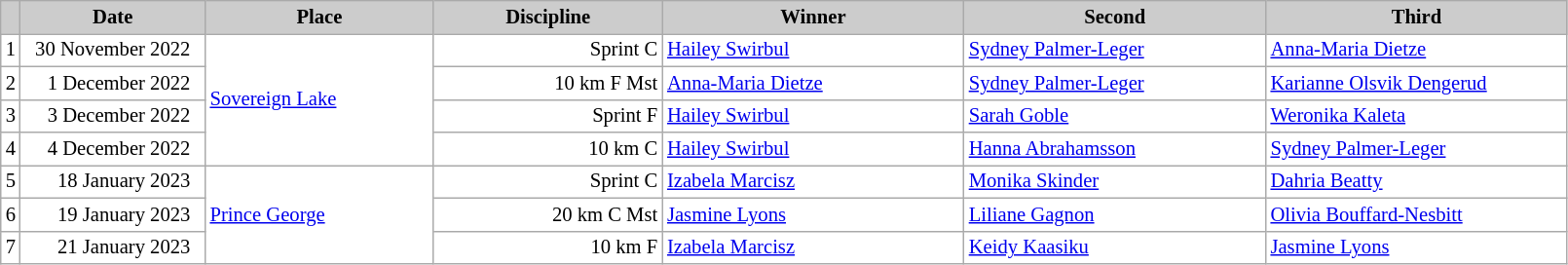<table class="wikitable plainrowheaders" style="background:#fff; font-size:86%; line-height:16px; border:grey solid 1px; border-collapse:collapse;">
<tr style="background:#ccc; text-align:center;">
<th scope="col" style="background:#ccc; width=30 px;"></th>
<th scope="col" style="background:#ccc; width:120px;">Date</th>
<th scope="col" style="background:#ccc; width:150px;">Place</th>
<th scope="col" style="background:#ccc; width:150px;">Discipline</th>
<th scope="col" style="background:#ccc; width:200px;">Winner</th>
<th scope="col" style="background:#ccc; width:200px;">Second</th>
<th scope="col" style="background:#ccc; width:200px;">Third</th>
</tr>
<tr>
<td align=center>1</td>
<td align=right>30 November 2022  </td>
<td rowspan=4> <a href='#'>Sovereign Lake</a></td>
<td align=right>Sprint C</td>
<td> <a href='#'>Hailey Swirbul</a></td>
<td> <a href='#'>Sydney Palmer-Leger</a></td>
<td> <a href='#'>Anna-Maria Dietze</a></td>
</tr>
<tr>
<td align=center>2</td>
<td align=right>1 December 2022  </td>
<td align=right>10 km F Mst</td>
<td> <a href='#'>Anna-Maria Dietze</a></td>
<td> <a href='#'>Sydney Palmer-Leger</a></td>
<td> <a href='#'>Karianne Olsvik Dengerud</a></td>
</tr>
<tr>
<td align=center>3</td>
<td align=right>3 December 2022  </td>
<td align=right>Sprint F</td>
<td> <a href='#'>Hailey Swirbul</a></td>
<td> <a href='#'>Sarah Goble</a></td>
<td> <a href='#'>Weronika Kaleta</a></td>
</tr>
<tr>
<td align=center>4</td>
<td align=right>4 December 2022  </td>
<td align=right>10 km C</td>
<td> <a href='#'>Hailey Swirbul</a></td>
<td> <a href='#'>Hanna Abrahamsson</a></td>
<td> <a href='#'>Sydney Palmer-Leger</a></td>
</tr>
<tr>
<td align=center>5</td>
<td align=right>18 January 2023  </td>
<td rowspan=3> <a href='#'>Prince George</a></td>
<td align=right>Sprint C</td>
<td> <a href='#'>Izabela Marcisz</a></td>
<td> <a href='#'>Monika Skinder</a></td>
<td> <a href='#'>Dahria Beatty</a></td>
</tr>
<tr>
<td align=center>6</td>
<td align=right>19 January 2023  </td>
<td align=right>20 km C Mst</td>
<td> <a href='#'>Jasmine Lyons</a></td>
<td> <a href='#'>Liliane Gagnon</a></td>
<td> <a href='#'>Olivia Bouffard-Nesbitt</a></td>
</tr>
<tr>
<td align=center>7</td>
<td align=right>21 January 2023  </td>
<td align=right>10 km F</td>
<td> <a href='#'>Izabela Marcisz</a></td>
<td> <a href='#'>Keidy Kaasiku</a></td>
<td> <a href='#'>Jasmine Lyons</a></td>
</tr>
</table>
